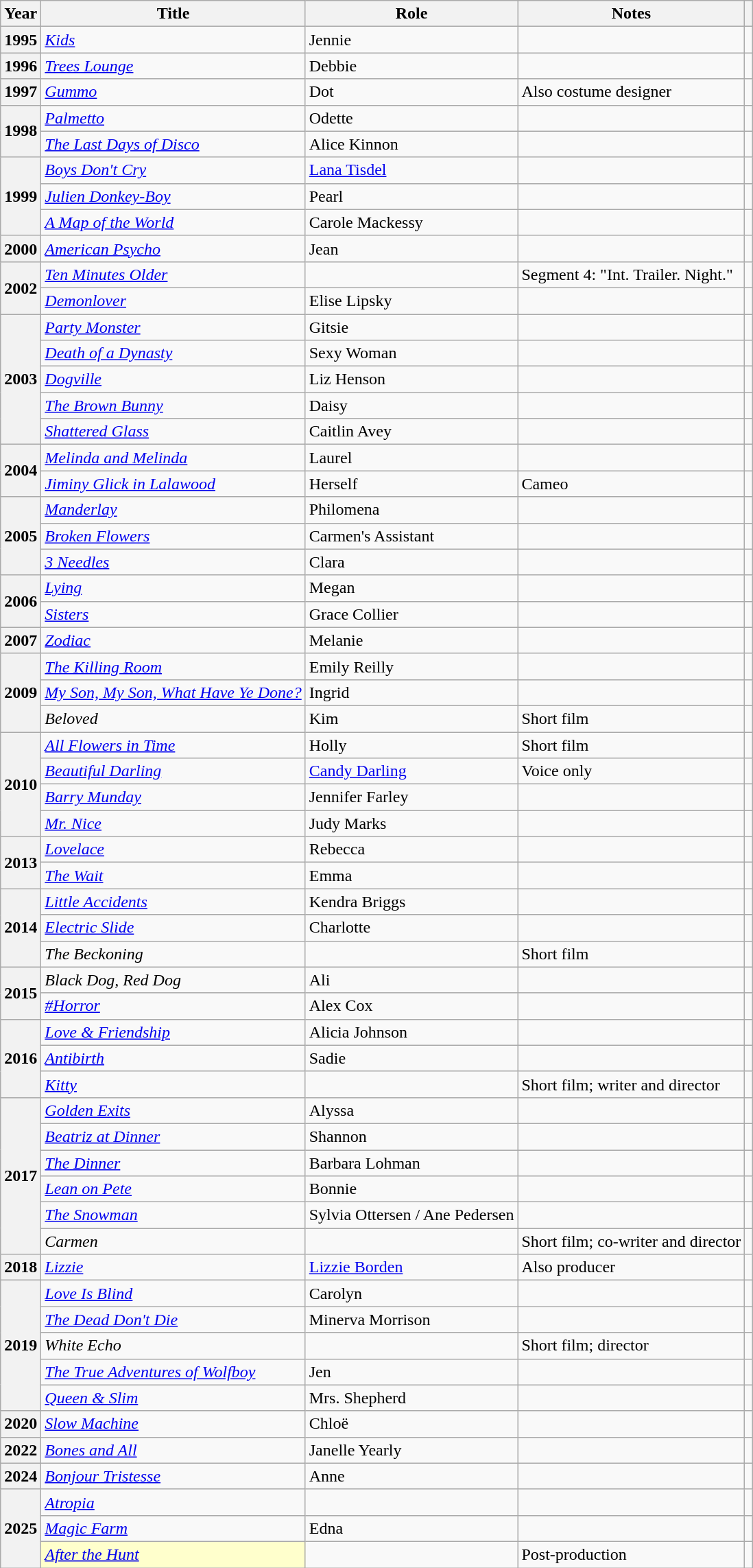<table class="wikitable plainrowheaders sortable" style="margin-right: 0;">
<tr>
<th scope="col">Year</th>
<th scope="col">Title</th>
<th scope="col">Role</th>
<th scope="col" class="unsortable">Notes</th>
<th scope="col" class="unsortable"></th>
</tr>
<tr>
<th scope="row">1995</th>
<td><em><a href='#'>Kids</a></em></td>
<td>Jennie</td>
<td></td>
<td align=center></td>
</tr>
<tr>
<th scope="row">1996</th>
<td><em><a href='#'>Trees Lounge</a></em></td>
<td>Debbie</td>
<td></td>
<td align=center></td>
</tr>
<tr>
<th scope="row">1997</th>
<td><em><a href='#'>Gummo</a></em></td>
<td>Dot</td>
<td>Also costume designer</td>
<td align=center></td>
</tr>
<tr>
<th rowspan="2" scope="row">1998</th>
<td><em><a href='#'>Palmetto</a></em></td>
<td>Odette</td>
<td></td>
<td align=center></td>
</tr>
<tr>
<td><em><a href='#'>The Last Days of Disco</a></em></td>
<td>Alice Kinnon</td>
<td></td>
<td align=center></td>
</tr>
<tr>
<th rowspan="3" scope="row">1999</th>
<td><em><a href='#'>Boys Don't Cry</a></em></td>
<td><a href='#'>Lana Tisdel</a></td>
<td></td>
<td align=center></td>
</tr>
<tr>
<td><em><a href='#'>Julien Donkey-Boy</a></em></td>
<td>Pearl</td>
<td></td>
<td align=center></td>
</tr>
<tr>
<td><em><a href='#'>A Map of the World</a></em></td>
<td>Carole Mackessy</td>
<td></td>
<td align=center></td>
</tr>
<tr>
<th scope="row">2000</th>
<td><em><a href='#'>American Psycho</a></em></td>
<td>Jean</td>
<td></td>
<td align=center></td>
</tr>
<tr>
<th rowspan="2" scope="row">2002</th>
<td><em><a href='#'>Ten Minutes Older</a></em></td>
<td></td>
<td>Segment 4: "Int. Trailer. Night."</td>
<td align=center></td>
</tr>
<tr>
<td><em><a href='#'>Demonlover</a></em></td>
<td>Elise Lipsky</td>
<td></td>
<td align=center></td>
</tr>
<tr>
<th rowspan="5" scope="row">2003</th>
<td><em><a href='#'>Party Monster</a></em></td>
<td>Gitsie</td>
<td></td>
<td align=center></td>
</tr>
<tr>
<td><em><a href='#'>Death of a Dynasty</a></em></td>
<td>Sexy Woman</td>
<td></td>
<td align=center></td>
</tr>
<tr>
<td><em><a href='#'>Dogville</a></em></td>
<td>Liz Henson</td>
<td></td>
<td align=center></td>
</tr>
<tr>
<td><em><a href='#'>The Brown Bunny</a></em></td>
<td>Daisy</td>
<td></td>
<td align=center></td>
</tr>
<tr>
<td><em><a href='#'>Shattered Glass</a></em></td>
<td>Caitlin Avey</td>
<td></td>
<td align=center></td>
</tr>
<tr>
<th rowspan="2" scope="row">2004</th>
<td><em><a href='#'>Melinda and Melinda</a></em></td>
<td>Laurel</td>
<td></td>
<td align=center></td>
</tr>
<tr>
<td><em><a href='#'>Jiminy Glick in Lalawood</a></em></td>
<td>Herself</td>
<td>Cameo</td>
<td></td>
</tr>
<tr>
<th rowspan="3" scope="row">2005</th>
<td><em><a href='#'>Manderlay</a></em></td>
<td>Philomena</td>
<td></td>
<td align=center></td>
</tr>
<tr>
<td><em><a href='#'>Broken Flowers</a></em></td>
<td>Carmen's Assistant</td>
<td></td>
<td align=center></td>
</tr>
<tr>
<td><em><a href='#'>3 Needles</a></em></td>
<td>Clara</td>
<td></td>
<td align=center></td>
</tr>
<tr>
<th rowspan="2" scope="row">2006</th>
<td><em><a href='#'>Lying</a></em></td>
<td>Megan</td>
<td></td>
<td align=center></td>
</tr>
<tr>
<td><em><a href='#'>Sisters</a></em></td>
<td>Grace Collier</td>
<td></td>
<td align=center></td>
</tr>
<tr>
<th scope="row">2007</th>
<td><em><a href='#'>Zodiac</a></em></td>
<td>Melanie</td>
<td></td>
<td align=center></td>
</tr>
<tr>
<th rowspan="3" scope="row">2009</th>
<td><em><a href='#'>The Killing Room</a></em></td>
<td>Emily Reilly</td>
<td></td>
<td align=center></td>
</tr>
<tr>
<td><em><a href='#'>My Son, My Son, What Have Ye Done?</a></em></td>
<td>Ingrid</td>
<td></td>
<td align=center></td>
</tr>
<tr>
<td><em>Beloved</em></td>
<td>Kim</td>
<td>Short film</td>
<td align=center></td>
</tr>
<tr>
<th rowspan="4" scope="row">2010</th>
<td><em><a href='#'>All Flowers in Time</a></em></td>
<td>Holly</td>
<td>Short film</td>
<td align=center></td>
</tr>
<tr>
<td><em><a href='#'>Beautiful Darling</a></em></td>
<td><a href='#'>Candy Darling</a></td>
<td>Voice only</td>
<td align=center></td>
</tr>
<tr>
<td><em><a href='#'>Barry Munday</a></em></td>
<td>Jennifer Farley</td>
<td></td>
<td align=center></td>
</tr>
<tr>
<td><em><a href='#'>Mr. Nice</a></em></td>
<td>Judy Marks</td>
<td></td>
<td align=center></td>
</tr>
<tr>
<th rowspan="2" scope="row">2013</th>
<td><em><a href='#'>Lovelace</a></em></td>
<td>Rebecca</td>
<td></td>
<td align=center></td>
</tr>
<tr>
<td><em><a href='#'>The Wait</a></em></td>
<td>Emma</td>
<td></td>
<td align=center></td>
</tr>
<tr>
<th rowspan="3" scope="row">2014</th>
<td><em><a href='#'>Little Accidents</a></em></td>
<td>Kendra Briggs</td>
<td></td>
<td align=center></td>
</tr>
<tr>
<td><em><a href='#'>Electric Slide</a></em></td>
<td>Charlotte</td>
<td></td>
<td align=center></td>
</tr>
<tr>
<td><em>The Beckoning</em></td>
<td></td>
<td>Short film</td>
<td align=center></td>
</tr>
<tr>
<th rowspan="2" scope="row">2015</th>
<td><em>Black Dog, Red Dog</em></td>
<td>Ali</td>
<td></td>
<td align=center></td>
</tr>
<tr>
<td><em><a href='#'>#Horror</a></em></td>
<td>Alex Cox</td>
<td></td>
<td align=center></td>
</tr>
<tr>
<th rowspan="3" scope="row">2016</th>
<td><em><a href='#'>Love & Friendship</a></em></td>
<td>Alicia Johnson</td>
<td></td>
<td align=center></td>
</tr>
<tr>
<td><em><a href='#'>Antibirth</a></em></td>
<td>Sadie</td>
<td></td>
<td align=center></td>
</tr>
<tr>
<td><em><a href='#'>Kitty</a></em></td>
<td></td>
<td>Short film; writer and director</td>
<td align=center></td>
</tr>
<tr>
<th rowspan="6" scope="row">2017</th>
<td><em><a href='#'>Golden Exits</a></em></td>
<td>Alyssa</td>
<td></td>
<td align=center></td>
</tr>
<tr>
<td><em><a href='#'>Beatriz at Dinner</a></em></td>
<td>Shannon</td>
<td></td>
<td align=center></td>
</tr>
<tr>
<td><em><a href='#'>The Dinner</a></em></td>
<td>Barbara Lohman</td>
<td></td>
<td align=center></td>
</tr>
<tr>
<td><em><a href='#'>Lean on Pete</a></em></td>
<td>Bonnie</td>
<td></td>
<td align=center></td>
</tr>
<tr>
<td><em><a href='#'>The Snowman</a></em></td>
<td>Sylvia Ottersen / Ane Pedersen</td>
<td></td>
<td align=center></td>
</tr>
<tr>
<td><em>Carmen</em></td>
<td></td>
<td>Short film; co-writer and director</td>
<td align=center></td>
</tr>
<tr>
<th scope="row">2018</th>
<td><em><a href='#'>Lizzie</a></em></td>
<td><a href='#'>Lizzie Borden</a></td>
<td>Also producer</td>
<td align=center></td>
</tr>
<tr>
<th rowspan="5" scope="row">2019</th>
<td><em><a href='#'>Love Is Blind</a></em></td>
<td>Carolyn</td>
<td></td>
<td align=center></td>
</tr>
<tr>
<td><em><a href='#'>The Dead Don't Die</a></em></td>
<td>Minerva Morrison</td>
<td></td>
<td align=center></td>
</tr>
<tr>
<td><em>White Echo</em></td>
<td></td>
<td>Short film; director</td>
<td style="text-align:center;"></td>
</tr>
<tr>
<td><em><a href='#'>The True Adventures of Wolfboy</a></em></td>
<td>Jen</td>
<td></td>
<td align=center></td>
</tr>
<tr>
<td><em><a href='#'>Queen & Slim</a></em></td>
<td>Mrs. Shepherd</td>
<td></td>
<td align=center></td>
</tr>
<tr>
<th scope="row">2020</th>
<td><em><a href='#'>Slow Machine</a></em></td>
<td>Chloë</td>
<td></td>
<td align=center></td>
</tr>
<tr>
<th scope="row">2022</th>
<td><em><a href='#'>Bones and All</a></em></td>
<td>Janelle Yearly</td>
<td></td>
<td align=center></td>
</tr>
<tr>
<th scope="row">2024</th>
<td><em><a href='#'>Bonjour Tristesse</a></em></td>
<td>Anne</td>
<td></td>
<td align=center></td>
</tr>
<tr>
<th scope="row" rowspan="3">2025</th>
<td><em><a href='#'>Atropia</a></em></td>
<td></td>
<td></td>
<td align=center></td>
</tr>
<tr>
<td><em><a href='#'>Magic Farm</a></em></td>
<td>Edna</td>
<td></td>
<td align=centre></td>
</tr>
<tr>
<td style="background:#ffc;"><em><a href='#'>After the Hunt</a></em> </td>
<td></td>
<td>Post-production</td>
<td align=center></td>
</tr>
</table>
